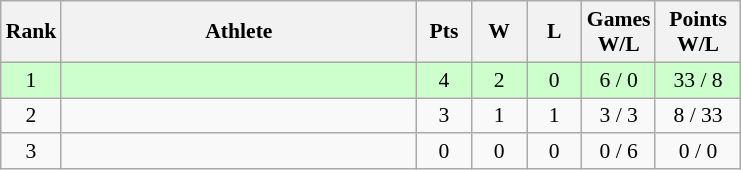<table class="wikitable" style="text-align: center; font-size:90% ">
<tr>
<th width="20">Rank</th>
<th width="230">Athlete</th>
<th width="30">Pts</th>
<th width="30">W</th>
<th width="30">L</th>
<th width="40">Games<br>W/L</th>
<th width="50">Points<br>W/L</th>
</tr>
<tr bgcolor=#ccffcc>
<td>1</td>
<td align=left></td>
<td>4</td>
<td>2</td>
<td>0</td>
<td>6 / 0</td>
<td>33 / 8</td>
</tr>
<tr>
<td>2</td>
<td align=left></td>
<td>3</td>
<td>1</td>
<td>1</td>
<td>3 / 3</td>
<td>8 / 33</td>
</tr>
<tr>
<td>3</td>
<td align=left></td>
<td>0</td>
<td>0</td>
<td>0</td>
<td>0 / 6</td>
<td>0 / 0</td>
</tr>
</table>
